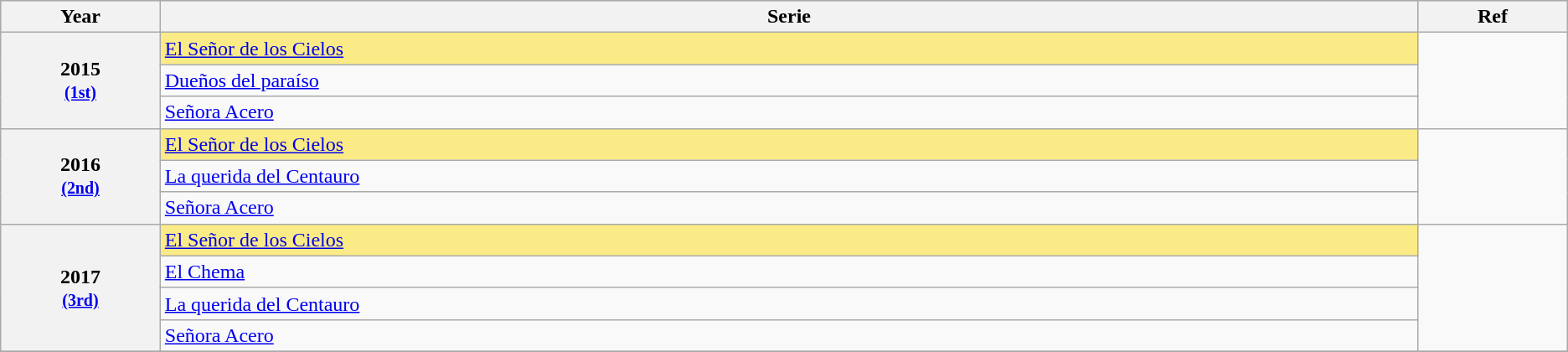<table class="wikitable sortable">
<tr style="background:#bebebe;">
<th scope="col" style="width:1%;">Year</th>
<th scope="col" style="width:10%;">Serie</th>
<th scope="col" style="width:1%;" class="unsortable">Ref</th>
</tr>
<tr>
<th scope="row"  rowspan=3 style="text-align:center">2015<br><small><a href='#'>(1st)</a></small></th>
<td style="background:#FAEB86"><a href='#'>El Señor de los Cielos</a> </td>
<td rowspan=3 style="text-align:center;"></td>
</tr>
<tr>
<td><a href='#'>Dueños del paraíso</a></td>
</tr>
<tr>
<td><a href='#'>Señora Acero</a></td>
</tr>
<tr>
<th scope="row"  rowspan=3 style="text-align:center">2016<br><small><a href='#'>(2nd)</a></small></th>
<td style="background:#FAEB86"><a href='#'>El Señor de los Cielos</a> </td>
<td rowspan=3></td>
</tr>
<tr>
<td><a href='#'>La querida del Centauro</a></td>
</tr>
<tr>
<td><a href='#'>Señora Acero</a></td>
</tr>
<tr>
<th scope="row"  rowspan=4 style="text-align:center">2017<br><small><a href='#'>(3rd)</a></small></th>
<td style="background:#FAEB86"><a href='#'>El Señor de los Cielos</a> </td>
<td rowspan=4></td>
</tr>
<tr>
<td><a href='#'>El Chema</a></td>
</tr>
<tr>
<td><a href='#'>La querida del Centauro</a></td>
</tr>
<tr>
<td><a href='#'>Señora Acero</a></td>
</tr>
<tr>
</tr>
</table>
